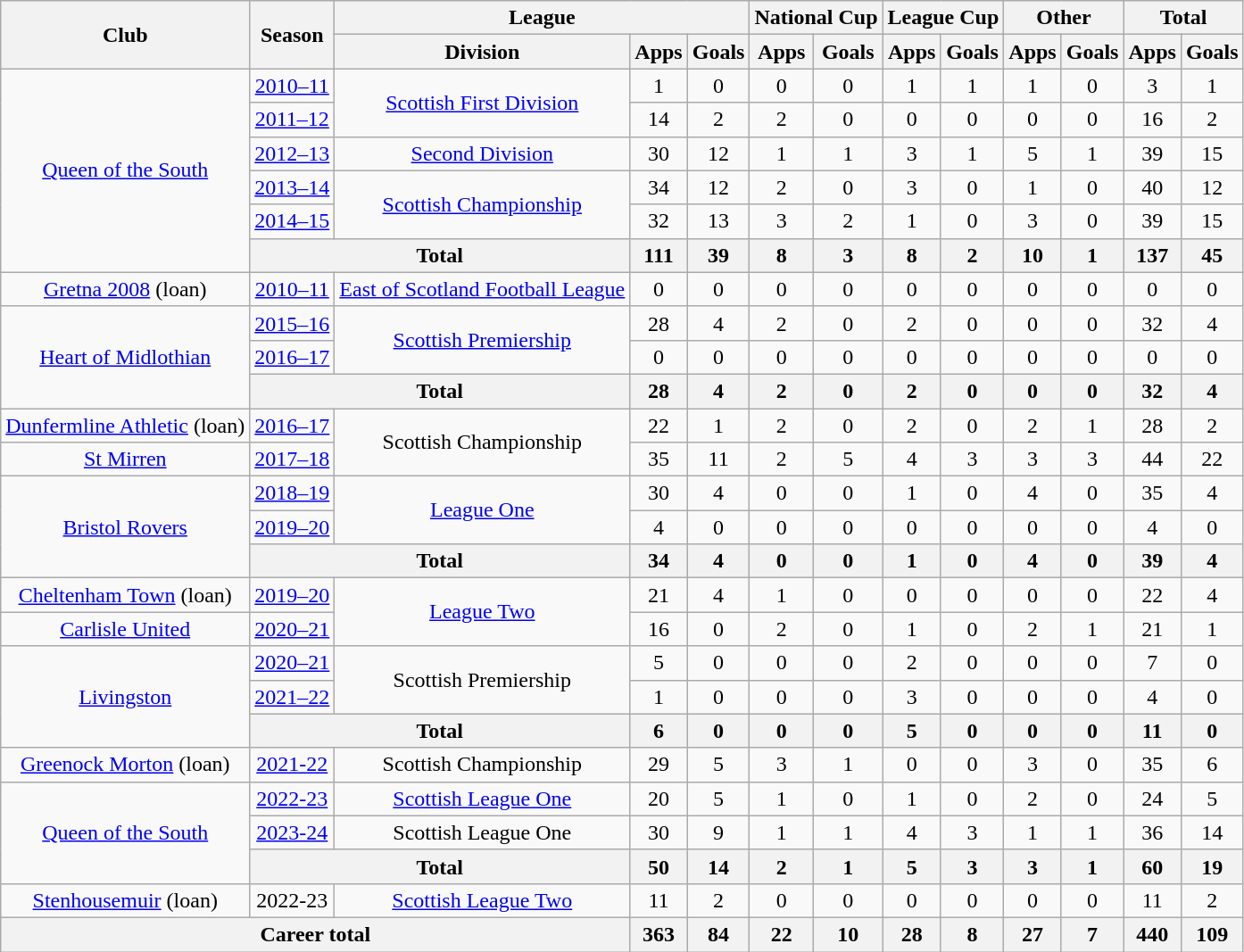<table class="wikitable" style="text-align: center">
<tr>
<th rowspan="2">Club</th>
<th rowspan="2">Season</th>
<th colspan="3">League</th>
<th colspan="2">National Cup</th>
<th colspan="2">League Cup</th>
<th colspan="2">Other</th>
<th colspan="2">Total</th>
</tr>
<tr>
<th>Division</th>
<th>Apps</th>
<th>Goals</th>
<th>Apps</th>
<th>Goals</th>
<th>Apps</th>
<th>Goals</th>
<th>Apps</th>
<th>Goals</th>
<th>Apps</th>
<th>Goals</th>
</tr>
<tr>
<td rowspan="6"><a href='#'>Queen of the South</a></td>
<td><a href='#'>2010–11</a></td>
<td rowspan="2"><a href='#'>Scottish First Division</a></td>
<td>1</td>
<td>0</td>
<td>0</td>
<td>0</td>
<td>1</td>
<td>1</td>
<td>1</td>
<td>0</td>
<td>3</td>
<td>1</td>
</tr>
<tr>
<td><a href='#'>2011–12</a></td>
<td>14</td>
<td>2</td>
<td>2</td>
<td>0</td>
<td>0</td>
<td>0</td>
<td>0</td>
<td>0</td>
<td>16</td>
<td>2</td>
</tr>
<tr>
<td><a href='#'>2012–13</a></td>
<td><a href='#'>Second Division</a></td>
<td>30</td>
<td>12</td>
<td>1</td>
<td>1</td>
<td>3</td>
<td>1</td>
<td>5</td>
<td>1</td>
<td>39</td>
<td>15</td>
</tr>
<tr>
<td><a href='#'>2013–14</a></td>
<td rowspan="2"><a href='#'>Scottish Championship</a></td>
<td>34</td>
<td>12</td>
<td>2</td>
<td>0</td>
<td>3</td>
<td>0</td>
<td>1</td>
<td>0</td>
<td>40</td>
<td>12</td>
</tr>
<tr>
<td><a href='#'>2014–15</a></td>
<td>32</td>
<td>13</td>
<td>3</td>
<td>2</td>
<td>1</td>
<td>0</td>
<td>3</td>
<td>0</td>
<td>39</td>
<td>15</td>
</tr>
<tr>
<th colspan="2">Total</th>
<th>111</th>
<th>39</th>
<th>8</th>
<th>3</th>
<th>8</th>
<th>2</th>
<th>10</th>
<th>1</th>
<th>137</th>
<th>45</th>
</tr>
<tr>
<td><a href='#'>Gretna 2008</a> (loan)</td>
<td><a href='#'>2010–11</a></td>
<td><a href='#'>East of Scotland Football League</a></td>
<td>0</td>
<td>0</td>
<td>0</td>
<td>0</td>
<td>0</td>
<td>0</td>
<td>0</td>
<td>0</td>
<td>0</td>
<td>0</td>
</tr>
<tr>
<td rowspan=3><a href='#'>Heart of Midlothian</a></td>
<td><a href='#'>2015–16</a></td>
<td rowspan=2><a href='#'>Scottish Premiership</a></td>
<td>28</td>
<td>4</td>
<td>2</td>
<td>0</td>
<td>2</td>
<td>0</td>
<td>0</td>
<td>0</td>
<td>32</td>
<td>4</td>
</tr>
<tr>
<td><a href='#'>2016–17</a></td>
<td>0</td>
<td>0</td>
<td>0</td>
<td>0</td>
<td>0</td>
<td>0</td>
<td>0</td>
<td>0</td>
<td>0</td>
<td>0</td>
</tr>
<tr>
<th colspan=2>Total</th>
<th>28</th>
<th>4</th>
<th>2</th>
<th>0</th>
<th>2</th>
<th>0</th>
<th>0</th>
<th>0</th>
<th>32</th>
<th>4</th>
</tr>
<tr>
<td><a href='#'>Dunfermline Athletic</a> (loan)</td>
<td><a href='#'>2016–17</a></td>
<td rowspan="2">Scottish Championship</td>
<td>22</td>
<td>1</td>
<td>2</td>
<td>0</td>
<td>2</td>
<td>0</td>
<td>2</td>
<td>1</td>
<td>28</td>
<td>2</td>
</tr>
<tr>
<td><a href='#'>St Mirren</a></td>
<td><a href='#'>2017–18</a></td>
<td>35</td>
<td>11</td>
<td>2</td>
<td>5</td>
<td>4</td>
<td>3</td>
<td>3</td>
<td>3</td>
<td>44</td>
<td>22</td>
</tr>
<tr>
<td rowspan="3"><a href='#'>Bristol Rovers</a></td>
<td><a href='#'>2018–19</a></td>
<td rowspan=2><a href='#'>League One</a></td>
<td>30</td>
<td>4</td>
<td>0</td>
<td>0</td>
<td>1</td>
<td>0</td>
<td>4</td>
<td>0</td>
<td>35</td>
<td>4</td>
</tr>
<tr>
<td><a href='#'>2019–20</a></td>
<td>4</td>
<td>0</td>
<td>0</td>
<td>0</td>
<td>0</td>
<td>0</td>
<td>0</td>
<td>0</td>
<td>4</td>
<td>0</td>
</tr>
<tr>
<th colspan="2">Total</th>
<th>34</th>
<th>4</th>
<th>0</th>
<th>0</th>
<th>1</th>
<th>0</th>
<th>4</th>
<th>0</th>
<th>39</th>
<th>4</th>
</tr>
<tr>
<td><a href='#'>Cheltenham Town</a> (loan)</td>
<td><a href='#'>2019–20</a></td>
<td rowspan=2><a href='#'>League Two</a></td>
<td>21</td>
<td>4</td>
<td>1</td>
<td>0</td>
<td>0</td>
<td>0</td>
<td>0</td>
<td>0</td>
<td>22</td>
<td>4</td>
</tr>
<tr>
<td><a href='#'>Carlisle United</a></td>
<td><a href='#'>2020–21</a></td>
<td>16</td>
<td>0</td>
<td>2</td>
<td>0</td>
<td>1</td>
<td>0</td>
<td>2</td>
<td>1</td>
<td>21</td>
<td>1</td>
</tr>
<tr>
<td rowspan="3"><a href='#'>Livingston</a></td>
<td><a href='#'>2020–21</a></td>
<td rowspan=2>Scottish Premiership</td>
<td>5</td>
<td>0</td>
<td>0</td>
<td>0</td>
<td>2</td>
<td>0</td>
<td>0</td>
<td>0</td>
<td>7</td>
<td>0</td>
</tr>
<tr>
<td><a href='#'>2021–22</a></td>
<td>1</td>
<td>0</td>
<td>0</td>
<td>0</td>
<td>3</td>
<td>0</td>
<td>0</td>
<td>0</td>
<td>4</td>
<td>0</td>
</tr>
<tr>
<th colspan="2">Total</th>
<th>6</th>
<th>0</th>
<th>0</th>
<th>0</th>
<th>5</th>
<th>0</th>
<th>0</th>
<th>0</th>
<th>11</th>
<th>0</th>
</tr>
<tr>
<td><a href='#'>Greenock Morton</a> (loan)</td>
<td><a href='#'>2021-22</a></td>
<td>Scottish Championship</td>
<td>29</td>
<td>5</td>
<td>3</td>
<td>1</td>
<td>0</td>
<td>0</td>
<td>3</td>
<td>0</td>
<td>35</td>
<td>6</td>
</tr>
<tr>
<td rowspan="3"><a href='#'>Queen of the South</a></td>
<td><a href='#'>2022-23</a></td>
<td><a href='#'>Scottish League One</a></td>
<td>20</td>
<td>5</td>
<td>1</td>
<td>0</td>
<td>1</td>
<td>0</td>
<td>2</td>
<td>0</td>
<td>24</td>
<td>5</td>
</tr>
<tr>
<td><a href='#'>2023-24</a></td>
<td>Scottish League One</td>
<td>30</td>
<td>9</td>
<td>1</td>
<td>1</td>
<td>4</td>
<td>3</td>
<td>1</td>
<td>1</td>
<td>36</td>
<td>14</td>
</tr>
<tr>
<th colspan="2">Total</th>
<th>50</th>
<th>14</th>
<th>2</th>
<th>1</th>
<th>5</th>
<th>3</th>
<th>3</th>
<th>1</th>
<th>60</th>
<th>19</th>
</tr>
<tr>
<td><a href='#'>Stenhousemuir</a> (loan)</td>
<td>2022-23</td>
<td><a href='#'>Scottish League Two</a></td>
<td>11</td>
<td>2</td>
<td>0</td>
<td>0</td>
<td>0</td>
<td>0</td>
<td>0</td>
<td>0</td>
<td>11</td>
<td>2</td>
</tr>
<tr>
<th colspan="3">Career total</th>
<th>363</th>
<th>84</th>
<th>22</th>
<th>10</th>
<th>28</th>
<th>8</th>
<th>27</th>
<th>7</th>
<th>440</th>
<th>109</th>
</tr>
</table>
